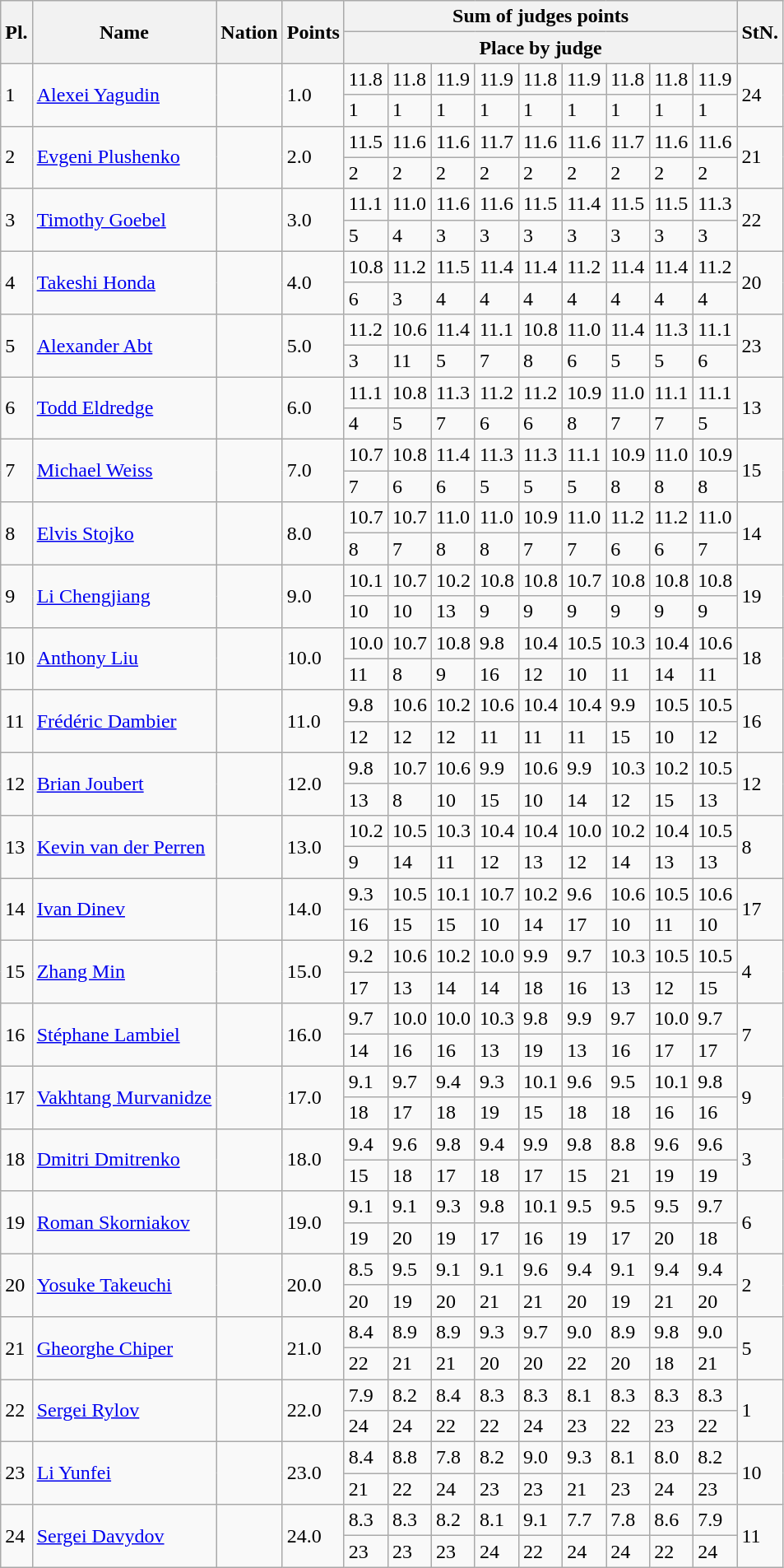<table class="wikitable">
<tr>
<th rowspan="2"><strong>Pl.</strong></th>
<th rowspan="2"><strong>Name</strong></th>
<th rowspan="2"><strong>Nation</strong></th>
<th rowspan="2"><strong>Points</strong></th>
<th colspan="9"><strong>Sum of judges points</strong></th>
<th rowspan="2"><strong>StN.</strong></th>
</tr>
<tr>
<th colspan="9"><strong>Place by judge</strong></th>
</tr>
<tr>
<td rowspan="2">1</td>
<td rowspan="2"><a href='#'>Alexei Yagudin</a></td>
<td rowspan="2"></td>
<td rowspan="2">1.0</td>
<td>11.8</td>
<td>11.8</td>
<td>11.9</td>
<td>11.9</td>
<td>11.8</td>
<td>11.9</td>
<td>11.8</td>
<td>11.8</td>
<td>11.9</td>
<td rowspan="2">24</td>
</tr>
<tr>
<td>1</td>
<td>1</td>
<td>1</td>
<td>1</td>
<td>1</td>
<td>1</td>
<td>1</td>
<td>1</td>
<td>1</td>
</tr>
<tr>
<td rowspan="2">2</td>
<td rowspan="2"><a href='#'>Evgeni Plushenko</a></td>
<td rowspan="2"></td>
<td rowspan="2">2.0</td>
<td>11.5</td>
<td>11.6</td>
<td>11.6</td>
<td>11.7</td>
<td>11.6</td>
<td>11.6</td>
<td>11.7</td>
<td>11.6</td>
<td>11.6</td>
<td rowspan="2">21</td>
</tr>
<tr>
<td>2</td>
<td>2</td>
<td>2</td>
<td>2</td>
<td>2</td>
<td>2</td>
<td>2</td>
<td>2</td>
<td>2</td>
</tr>
<tr>
<td rowspan="2">3</td>
<td rowspan="2"><a href='#'>Timothy Goebel</a></td>
<td rowspan="2"></td>
<td rowspan="2">3.0</td>
<td>11.1</td>
<td>11.0</td>
<td>11.6</td>
<td>11.6</td>
<td>11.5</td>
<td>11.4</td>
<td>11.5</td>
<td>11.5</td>
<td>11.3</td>
<td rowspan="2">22</td>
</tr>
<tr>
<td>5</td>
<td>4</td>
<td>3</td>
<td>3</td>
<td>3</td>
<td>3</td>
<td>3</td>
<td>3</td>
<td>3</td>
</tr>
<tr>
<td rowspan="2">4</td>
<td rowspan="2"><a href='#'>Takeshi Honda</a></td>
<td rowspan="2"></td>
<td rowspan="2">4.0</td>
<td>10.8</td>
<td>11.2</td>
<td>11.5</td>
<td>11.4</td>
<td>11.4</td>
<td>11.2</td>
<td>11.4</td>
<td>11.4</td>
<td>11.2</td>
<td rowspan="2">20</td>
</tr>
<tr>
<td>6</td>
<td>3</td>
<td>4</td>
<td>4</td>
<td>4</td>
<td>4</td>
<td>4</td>
<td>4</td>
<td>4</td>
</tr>
<tr>
<td rowspan="2">5</td>
<td rowspan="2"><a href='#'>Alexander Abt</a></td>
<td rowspan="2"></td>
<td rowspan="2">5.0</td>
<td>11.2</td>
<td>10.6</td>
<td>11.4</td>
<td>11.1</td>
<td>10.8</td>
<td>11.0</td>
<td>11.4</td>
<td>11.3</td>
<td>11.1</td>
<td rowspan="2">23</td>
</tr>
<tr>
<td>3</td>
<td>11</td>
<td>5</td>
<td>7</td>
<td>8</td>
<td>6</td>
<td>5</td>
<td>5</td>
<td>6</td>
</tr>
<tr>
<td rowspan="2">6</td>
<td rowspan="2"><a href='#'>Todd Eldredge</a></td>
<td rowspan="2"></td>
<td rowspan="2">6.0</td>
<td>11.1</td>
<td>10.8</td>
<td>11.3</td>
<td>11.2</td>
<td>11.2</td>
<td>10.9</td>
<td>11.0</td>
<td>11.1</td>
<td>11.1</td>
<td rowspan="2">13</td>
</tr>
<tr>
<td>4</td>
<td>5</td>
<td>7</td>
<td>6</td>
<td>6</td>
<td>8</td>
<td>7</td>
<td>7</td>
<td>5</td>
</tr>
<tr>
<td rowspan="2">7</td>
<td rowspan="2"><a href='#'>Michael Weiss</a></td>
<td rowspan="2"></td>
<td rowspan="2">7.0</td>
<td>10.7</td>
<td>10.8</td>
<td>11.4</td>
<td>11.3</td>
<td>11.3</td>
<td>11.1</td>
<td>10.9</td>
<td>11.0</td>
<td>10.9</td>
<td rowspan="2">15</td>
</tr>
<tr>
<td>7</td>
<td>6</td>
<td>6</td>
<td>5</td>
<td>5</td>
<td>5</td>
<td>8</td>
<td>8</td>
<td>8</td>
</tr>
<tr>
<td rowspan="2">8</td>
<td rowspan="2"><a href='#'>Elvis Stojko</a></td>
<td rowspan="2"></td>
<td rowspan="2">8.0</td>
<td>10.7</td>
<td>10.7</td>
<td>11.0</td>
<td>11.0</td>
<td>10.9</td>
<td>11.0</td>
<td>11.2</td>
<td>11.2</td>
<td>11.0</td>
<td rowspan="2">14</td>
</tr>
<tr>
<td>8</td>
<td>7</td>
<td>8</td>
<td>8</td>
<td>7</td>
<td>7</td>
<td>6</td>
<td>6</td>
<td>7</td>
</tr>
<tr>
<td rowspan="2">9</td>
<td rowspan="2"><a href='#'>Li Chengjiang</a></td>
<td rowspan="2"></td>
<td rowspan="2">9.0</td>
<td>10.1</td>
<td>10.7</td>
<td>10.2</td>
<td>10.8</td>
<td>10.8</td>
<td>10.7</td>
<td>10.8</td>
<td>10.8</td>
<td>10.8</td>
<td rowspan="2">19</td>
</tr>
<tr>
<td>10</td>
<td>10</td>
<td>13</td>
<td>9</td>
<td>9</td>
<td>9</td>
<td>9</td>
<td>9</td>
<td>9</td>
</tr>
<tr>
<td rowspan="2">10</td>
<td rowspan="2"><a href='#'>Anthony Liu</a></td>
<td rowspan="2"></td>
<td rowspan="2">10.0</td>
<td>10.0</td>
<td>10.7</td>
<td>10.8</td>
<td>9.8</td>
<td>10.4</td>
<td>10.5</td>
<td>10.3</td>
<td>10.4</td>
<td>10.6</td>
<td rowspan="2">18</td>
</tr>
<tr>
<td>11</td>
<td>8</td>
<td>9</td>
<td>16</td>
<td>12</td>
<td>10</td>
<td>11</td>
<td>14</td>
<td>11</td>
</tr>
<tr>
<td rowspan="2">11</td>
<td rowspan="2"><a href='#'>Frédéric Dambier</a></td>
<td rowspan="2"></td>
<td rowspan="2">11.0</td>
<td>9.8</td>
<td>10.6</td>
<td>10.2</td>
<td>10.6</td>
<td>10.4</td>
<td>10.4</td>
<td>9.9</td>
<td>10.5</td>
<td>10.5</td>
<td rowspan="2">16</td>
</tr>
<tr>
<td>12</td>
<td>12</td>
<td>12</td>
<td>11</td>
<td>11</td>
<td>11</td>
<td>15</td>
<td>10</td>
<td>12</td>
</tr>
<tr>
<td rowspan="2">12</td>
<td rowspan="2"><a href='#'>Brian Joubert</a></td>
<td rowspan="2"></td>
<td rowspan="2">12.0</td>
<td>9.8</td>
<td>10.7</td>
<td>10.6</td>
<td>9.9</td>
<td>10.6</td>
<td>9.9</td>
<td>10.3</td>
<td>10.2</td>
<td>10.5</td>
<td rowspan="2">12</td>
</tr>
<tr>
<td>13</td>
<td>8</td>
<td>10</td>
<td>15</td>
<td>10</td>
<td>14</td>
<td>12</td>
<td>15</td>
<td>13</td>
</tr>
<tr>
<td rowspan="2">13</td>
<td rowspan="2"><a href='#'>Kevin van der Perren</a></td>
<td rowspan="2"></td>
<td rowspan="2">13.0</td>
<td>10.2</td>
<td>10.5</td>
<td>10.3</td>
<td>10.4</td>
<td>10.4</td>
<td>10.0</td>
<td>10.2</td>
<td>10.4</td>
<td>10.5</td>
<td rowspan="2">8</td>
</tr>
<tr>
<td>9</td>
<td>14</td>
<td>11</td>
<td>12</td>
<td>13</td>
<td>12</td>
<td>14</td>
<td>13</td>
<td>13</td>
</tr>
<tr>
<td rowspan="2">14</td>
<td rowspan="2"><a href='#'>Ivan Dinev</a></td>
<td rowspan="2"></td>
<td rowspan="2">14.0</td>
<td>9.3</td>
<td>10.5</td>
<td>10.1</td>
<td>10.7</td>
<td>10.2</td>
<td>9.6</td>
<td>10.6</td>
<td>10.5</td>
<td>10.6</td>
<td rowspan="2">17</td>
</tr>
<tr>
<td>16</td>
<td>15</td>
<td>15</td>
<td>10</td>
<td>14</td>
<td>17</td>
<td>10</td>
<td>11</td>
<td>10</td>
</tr>
<tr>
<td rowspan="2">15</td>
<td rowspan="2"><a href='#'>Zhang Min</a></td>
<td rowspan="2"></td>
<td rowspan="2">15.0</td>
<td>9.2</td>
<td>10.6</td>
<td>10.2</td>
<td>10.0</td>
<td>9.9</td>
<td>9.7</td>
<td>10.3</td>
<td>10.5</td>
<td>10.5</td>
<td rowspan="2">4</td>
</tr>
<tr>
<td>17</td>
<td>13</td>
<td>14</td>
<td>14</td>
<td>18</td>
<td>16</td>
<td>13</td>
<td>12</td>
<td>15</td>
</tr>
<tr>
<td rowspan="2">16</td>
<td rowspan="2"><a href='#'>Stéphane Lambiel</a></td>
<td rowspan="2"></td>
<td rowspan="2">16.0</td>
<td>9.7</td>
<td>10.0</td>
<td>10.0</td>
<td>10.3</td>
<td>9.8</td>
<td>9.9</td>
<td>9.7</td>
<td>10.0</td>
<td>9.7</td>
<td rowspan="2">7</td>
</tr>
<tr>
<td>14</td>
<td>16</td>
<td>16</td>
<td>13</td>
<td>19</td>
<td>13</td>
<td>16</td>
<td>17</td>
<td>17</td>
</tr>
<tr>
<td rowspan="2">17</td>
<td rowspan="2"><a href='#'>Vakhtang Murvanidze</a></td>
<td rowspan="2"></td>
<td rowspan="2">17.0</td>
<td>9.1</td>
<td>9.7</td>
<td>9.4</td>
<td>9.3</td>
<td>10.1</td>
<td>9.6</td>
<td>9.5</td>
<td>10.1</td>
<td>9.8</td>
<td rowspan="2">9</td>
</tr>
<tr>
<td>18</td>
<td>17</td>
<td>18</td>
<td>19</td>
<td>15</td>
<td>18</td>
<td>18</td>
<td>16</td>
<td>16</td>
</tr>
<tr>
<td rowspan="2">18</td>
<td rowspan="2"><a href='#'>Dmitri Dmitrenko</a></td>
<td rowspan="2"></td>
<td rowspan="2">18.0</td>
<td>9.4</td>
<td>9.6</td>
<td>9.8</td>
<td>9.4</td>
<td>9.9</td>
<td>9.8</td>
<td>8.8</td>
<td>9.6</td>
<td>9.6</td>
<td rowspan="2">3</td>
</tr>
<tr>
<td>15</td>
<td>18</td>
<td>17</td>
<td>18</td>
<td>17</td>
<td>15</td>
<td>21</td>
<td>19</td>
<td>19</td>
</tr>
<tr>
<td rowspan="2">19</td>
<td rowspan="2"><a href='#'>Roman Skorniakov</a></td>
<td rowspan="2"></td>
<td rowspan="2">19.0</td>
<td>9.1</td>
<td>9.1</td>
<td>9.3</td>
<td>9.8</td>
<td>10.1</td>
<td>9.5</td>
<td>9.5</td>
<td>9.5</td>
<td>9.7</td>
<td rowspan="2">6</td>
</tr>
<tr>
<td>19</td>
<td>20</td>
<td>19</td>
<td>17</td>
<td>16</td>
<td>19</td>
<td>17</td>
<td>20</td>
<td>18</td>
</tr>
<tr>
<td rowspan="2">20</td>
<td rowspan="2"><a href='#'>Yosuke Takeuchi</a></td>
<td rowspan="2"></td>
<td rowspan="2">20.0</td>
<td>8.5</td>
<td>9.5</td>
<td>9.1</td>
<td>9.1</td>
<td>9.6</td>
<td>9.4</td>
<td>9.1</td>
<td>9.4</td>
<td>9.4</td>
<td rowspan="2">2</td>
</tr>
<tr>
<td>20</td>
<td>19</td>
<td>20</td>
<td>21</td>
<td>21</td>
<td>20</td>
<td>19</td>
<td>21</td>
<td>20</td>
</tr>
<tr>
<td rowspan="2">21</td>
<td rowspan="2"><a href='#'>Gheorghe Chiper</a></td>
<td rowspan="2"></td>
<td rowspan="2">21.0</td>
<td>8.4</td>
<td>8.9</td>
<td>8.9</td>
<td>9.3</td>
<td>9.7</td>
<td>9.0</td>
<td>8.9</td>
<td>9.8</td>
<td>9.0</td>
<td rowspan="2">5</td>
</tr>
<tr>
<td>22</td>
<td>21</td>
<td>21</td>
<td>20</td>
<td>20</td>
<td>22</td>
<td>20</td>
<td>18</td>
<td>21</td>
</tr>
<tr>
<td rowspan="2">22</td>
<td rowspan="2"><a href='#'>Sergei Rylov</a></td>
<td rowspan="2"></td>
<td rowspan="2">22.0</td>
<td>7.9</td>
<td>8.2</td>
<td>8.4</td>
<td>8.3</td>
<td>8.3</td>
<td>8.1</td>
<td>8.3</td>
<td>8.3</td>
<td>8.3</td>
<td rowspan="2">1</td>
</tr>
<tr>
<td>24</td>
<td>24</td>
<td>22</td>
<td>22</td>
<td>24</td>
<td>23</td>
<td>22</td>
<td>23</td>
<td>22</td>
</tr>
<tr>
<td rowspan="2">23</td>
<td rowspan="2"><a href='#'>Li Yunfei</a></td>
<td rowspan="2"></td>
<td rowspan="2">23.0</td>
<td>8.4</td>
<td>8.8</td>
<td>7.8</td>
<td>8.2</td>
<td>9.0</td>
<td>9.3</td>
<td>8.1</td>
<td>8.0</td>
<td>8.2</td>
<td rowspan="2">10</td>
</tr>
<tr>
<td>21</td>
<td>22</td>
<td>24</td>
<td>23</td>
<td>23</td>
<td>21</td>
<td>23</td>
<td>24</td>
<td>23</td>
</tr>
<tr>
<td rowspan="2">24</td>
<td rowspan="2"><a href='#'>Sergei Davydov</a></td>
<td rowspan="2"></td>
<td rowspan="2">24.0</td>
<td>8.3</td>
<td>8.3</td>
<td>8.2</td>
<td>8.1</td>
<td>9.1</td>
<td>7.7</td>
<td>7.8</td>
<td>8.6</td>
<td>7.9</td>
<td rowspan="2">11</td>
</tr>
<tr>
<td>23</td>
<td>23</td>
<td>23</td>
<td>24</td>
<td>22</td>
<td>24</td>
<td>24</td>
<td>22</td>
<td>24</td>
</tr>
</table>
